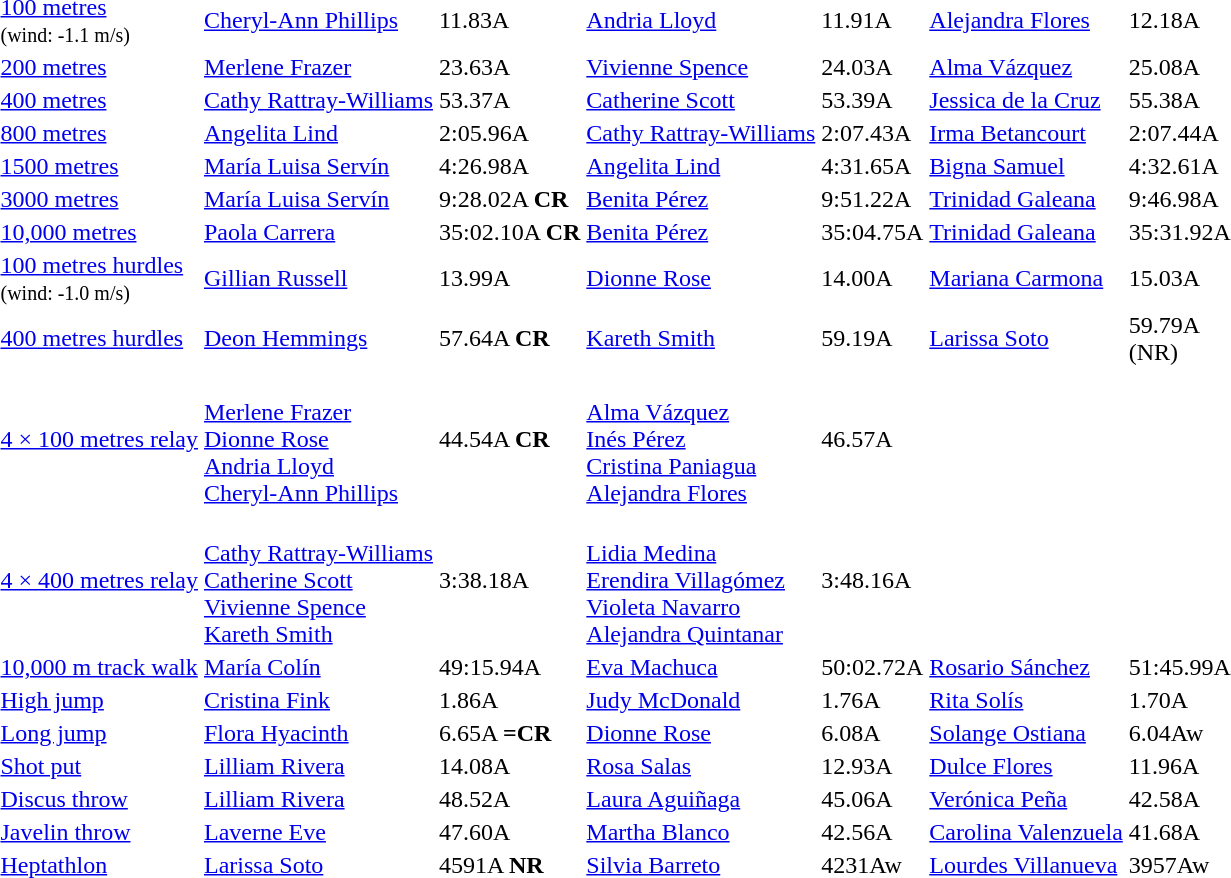<table>
<tr>
<td><a href='#'>100 metres</a><br><small>(wind: -1.1 m/s)</small></td>
<td><a href='#'>Cheryl-Ann Phillips</a><br> </td>
<td>11.83A</td>
<td><a href='#'>Andria Lloyd</a><br> </td>
<td>11.91A</td>
<td><a href='#'>Alejandra Flores</a><br> </td>
<td>12.18A</td>
</tr>
<tr>
<td><a href='#'>200 metres</a></td>
<td><a href='#'>Merlene Frazer</a><br> </td>
<td>23.63A</td>
<td><a href='#'>Vivienne Spence</a><br> </td>
<td>24.03A</td>
<td><a href='#'>Alma Vázquez</a><br> </td>
<td>25.08A</td>
</tr>
<tr>
<td><a href='#'>400 metres</a></td>
<td><a href='#'>Cathy Rattray-Williams</a><br> </td>
<td>53.37A</td>
<td><a href='#'>Catherine Scott</a><br> </td>
<td>53.39A</td>
<td><a href='#'>Jessica de la Cruz</a><br> </td>
<td>55.38A</td>
</tr>
<tr>
<td><a href='#'>800 metres</a></td>
<td><a href='#'>Angelita Lind</a><br> </td>
<td>2:05.96A</td>
<td><a href='#'>Cathy Rattray-Williams</a><br> </td>
<td>2:07.43A</td>
<td><a href='#'>Irma Betancourt</a><br> </td>
<td>2:07.44A</td>
</tr>
<tr>
<td><a href='#'>1500 metres</a></td>
<td><a href='#'>María Luisa Servín</a><br> </td>
<td>4:26.98A</td>
<td><a href='#'>Angelita Lind</a><br> </td>
<td>4:31.65A</td>
<td><a href='#'>Bigna Samuel</a><br> </td>
<td>4:32.61A</td>
</tr>
<tr>
<td><a href='#'>3000 metres</a></td>
<td><a href='#'>María Luisa Servín</a><br> </td>
<td>9:28.02A <strong>CR</strong></td>
<td><a href='#'>Benita Pérez</a><br> </td>
<td>9:51.22A</td>
<td><a href='#'>Trinidad Galeana</a><br> </td>
<td>9:46.98A</td>
</tr>
<tr>
<td><a href='#'>10,000 metres</a></td>
<td><a href='#'>Paola Carrera</a><br> </td>
<td>35:02.10A <strong>CR</strong></td>
<td><a href='#'>Benita Pérez</a><br> </td>
<td>35:04.75A</td>
<td><a href='#'>Trinidad Galeana</a><br> </td>
<td>35:31.92A</td>
</tr>
<tr>
<td><a href='#'>100 metres hurdles</a><br><small>(wind: -1.0 m/s)</small></td>
<td><a href='#'>Gillian Russell</a><br> </td>
<td>13.99A</td>
<td><a href='#'>Dionne Rose</a><br> </td>
<td>14.00A</td>
<td><a href='#'>Mariana Carmona</a><br> </td>
<td>15.03A</td>
</tr>
<tr>
<td><a href='#'>400 metres hurdles</a></td>
<td><a href='#'>Deon Hemmings</a><br> </td>
<td>57.64A <strong>CR</strong></td>
<td><a href='#'>Kareth Smith</a><br> </td>
<td>59.19A</td>
<td><a href='#'>Larissa Soto</a><br> </td>
<td>59.79A<br>(NR)</td>
</tr>
<tr>
<td><a href='#'>4 × 100 metres relay</a></td>
<td><br><a href='#'>Merlene Frazer</a><br><a href='#'>Dionne Rose</a><br><a href='#'>Andria Lloyd</a><br><a href='#'>Cheryl-Ann Phillips</a></td>
<td>44.54A <strong>CR</strong></td>
<td><br><a href='#'>Alma Vázquez</a><br><a href='#'>Inés Pérez</a><br><a href='#'>Cristina Paniagua</a><br><a href='#'>Alejandra Flores</a></td>
<td>46.57A</td>
<td></td>
<td></td>
</tr>
<tr>
<td><a href='#'>4 × 400 metres relay</a></td>
<td><br><a href='#'>Cathy Rattray-Williams</a><br><a href='#'>Catherine Scott</a><br><a href='#'>Vivienne Spence</a><br><a href='#'>Kareth Smith</a></td>
<td>3:38.18A</td>
<td><br><a href='#'>Lidia Medina</a><br><a href='#'>Erendira Villagómez</a><br><a href='#'>Violeta Navarro</a><br><a href='#'>Alejandra Quintanar</a></td>
<td>3:48.16A</td>
<td></td>
<td></td>
</tr>
<tr>
<td><a href='#'>10,000 m track walk</a></td>
<td><a href='#'>María Colín</a><br> </td>
<td>49:15.94A</td>
<td><a href='#'>Eva Machuca</a><br> </td>
<td>50:02.72A</td>
<td><a href='#'>Rosario Sánchez</a><br> </td>
<td>51:45.99A</td>
</tr>
<tr>
<td><a href='#'>High jump</a></td>
<td><a href='#'>Cristina Fink</a><br> </td>
<td>1.86A</td>
<td><a href='#'>Judy McDonald</a><br> </td>
<td>1.76A</td>
<td><a href='#'>Rita Solís</a><br> </td>
<td>1.70A</td>
</tr>
<tr>
<td><a href='#'>Long jump</a></td>
<td><a href='#'>Flora Hyacinth</a><br> </td>
<td>6.65A <strong>=CR</strong></td>
<td><a href='#'>Dionne Rose</a><br> </td>
<td>6.08A</td>
<td><a href='#'>Solange Ostiana</a><br> </td>
<td>6.04Aw</td>
</tr>
<tr>
<td><a href='#'>Shot put</a></td>
<td><a href='#'>Lilliam Rivera</a><br> </td>
<td>14.08A</td>
<td><a href='#'>Rosa Salas</a><br> </td>
<td>12.93A</td>
<td><a href='#'>Dulce Flores</a><br> </td>
<td>11.96A</td>
</tr>
<tr>
<td><a href='#'>Discus throw</a></td>
<td><a href='#'>Lilliam Rivera</a><br> </td>
<td>48.52A</td>
<td><a href='#'>Laura Aguiñaga</a><br> </td>
<td>45.06A</td>
<td><a href='#'>Verónica Peña</a><br> </td>
<td>42.58A</td>
</tr>
<tr>
<td><a href='#'>Javelin throw</a></td>
<td><a href='#'>Laverne Eve</a><br> </td>
<td>47.60A</td>
<td><a href='#'>Martha Blanco</a><br> </td>
<td>42.56A</td>
<td><a href='#'>Carolina Valenzuela</a><br> </td>
<td>41.68A</td>
</tr>
<tr>
<td><a href='#'>Heptathlon</a></td>
<td><a href='#'>Larissa Soto</a><br> </td>
<td>4591A <strong>NR</strong></td>
<td><a href='#'>Silvia Barreto</a><br> </td>
<td>4231Aw</td>
<td><a href='#'>Lourdes Villanueva</a><br> </td>
<td>3957Aw</td>
</tr>
</table>
